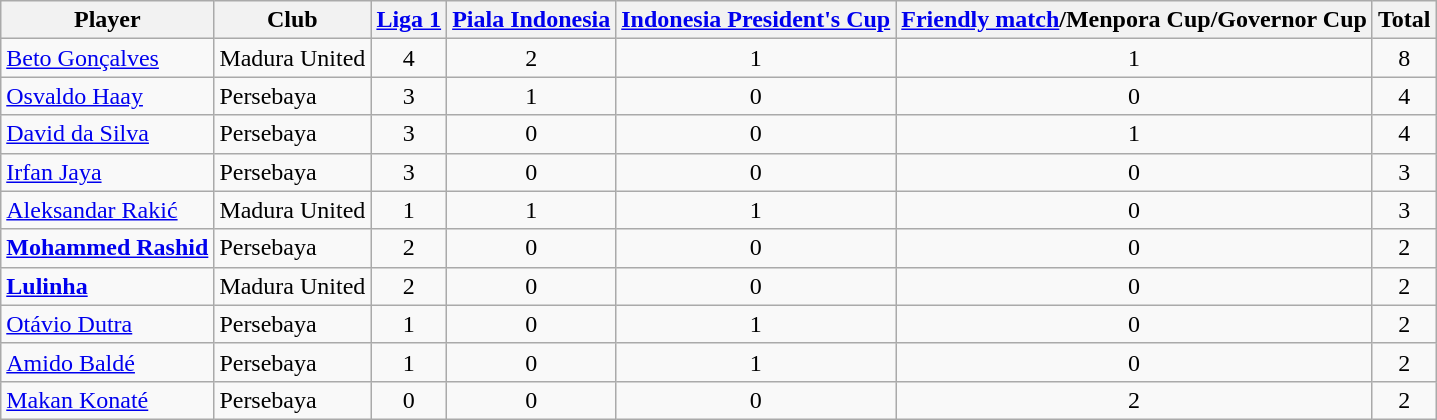<table class="wikitable sortable" style="text-align:center;">
<tr>
<th>Player</th>
<th>Club</th>
<th><a href='#'>Liga 1</a></th>
<th><a href='#'>Piala Indonesia</a></th>
<th><a href='#'>Indonesia President's Cup</a></th>
<th><a href='#'>Friendly match</a>/Menpora Cup/Governor Cup</th>
<th>Total</th>
</tr>
<tr>
<td style="text-align:left;"> <a href='#'>Beto Gonçalves</a></td>
<td style="text-align:left;">Madura United</td>
<td>4</td>
<td>2</td>
<td>1</td>
<td>1</td>
<td>8</td>
</tr>
<tr>
<td style="text-align:left;"> <a href='#'>Osvaldo Haay</a></td>
<td style="text-align:left;">Persebaya</td>
<td>3</td>
<td>1</td>
<td>0</td>
<td>0</td>
<td>4</td>
</tr>
<tr>
<td style="text-align:left;"> <a href='#'>David da Silva</a></td>
<td style="text-align:left;">Persebaya</td>
<td>3</td>
<td>0</td>
<td>0</td>
<td>1</td>
<td>4</td>
</tr>
<tr>
<td style="text-align:left;"> <a href='#'>Irfan Jaya</a></td>
<td style="text-align:left;">Persebaya</td>
<td>3</td>
<td>0</td>
<td>0</td>
<td>0</td>
<td>3</td>
</tr>
<tr>
<td style="text-align:left;"> <a href='#'>Aleksandar Rakić</a></td>
<td style="text-align:left;">Madura United</td>
<td>1</td>
<td>1</td>
<td>1</td>
<td>0</td>
<td>3</td>
</tr>
<tr>
<td style="text-align:left;"> <strong><a href='#'>Mohammed Rashid</a></strong></td>
<td style="text-align:left;">Persebaya</td>
<td>2</td>
<td>0</td>
<td>0</td>
<td>0</td>
<td>2</td>
</tr>
<tr>
<td style="text-align:left;"> <strong><a href='#'>Lulinha</a></strong></td>
<td style="text-align:left;">Madura United</td>
<td>2</td>
<td>0</td>
<td>0</td>
<td>0</td>
<td>2</td>
</tr>
<tr>
<td style="text-align:left;"> <a href='#'>Otávio Dutra</a></td>
<td style="text-align:left;">Persebaya</td>
<td>1</td>
<td>0</td>
<td>1</td>
<td>0</td>
<td>2</td>
</tr>
<tr>
<td style="text-align:left;"> <a href='#'>Amido Baldé</a></td>
<td style="text-align:left;">Persebaya</td>
<td>1</td>
<td>0</td>
<td>1</td>
<td>0</td>
<td>2</td>
</tr>
<tr>
<td style="text-align:left;"> <a href='#'>Makan Konaté</a></td>
<td style="text-align:left;">Persebaya</td>
<td>0</td>
<td>0</td>
<td>0</td>
<td>2</td>
<td>2</td>
</tr>
</table>
